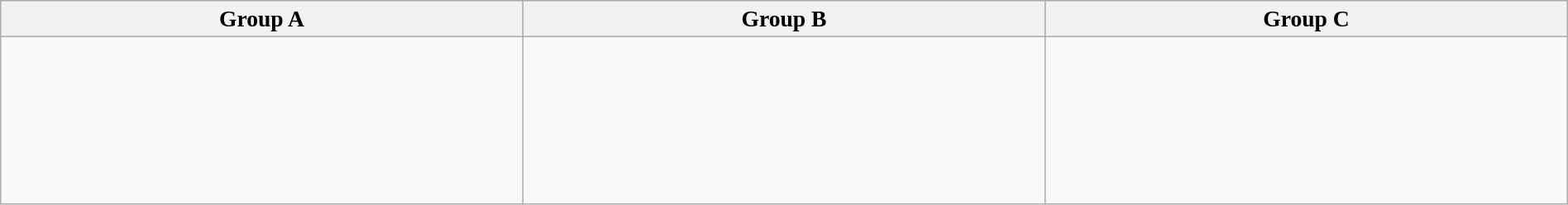<table class=wikitable width=100% style="font-size:115%;">
<tr>
<th width=25%>Group A</th>
<th width=25%>Group B</th>
<th width=25%>Group C</th>
</tr>
<tr>
<td><br><br>
<br>
<br>
<br>
<br></td>
<td><br><br>
<br>
<br>
<br></td>
<td><br><br>
<br>
<br>
<br></td>
</tr>
</table>
